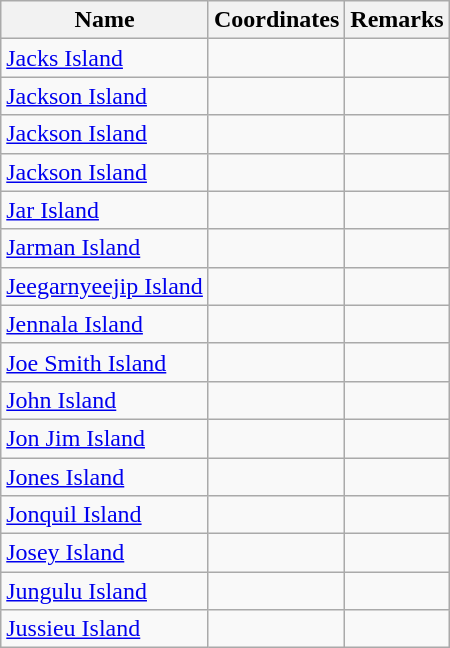<table class="wikitable">
<tr>
<th>Name</th>
<th>Coordinates</th>
<th>Remarks</th>
</tr>
<tr>
<td><a href='#'>Jacks Island</a></td>
<td></td>
<td></td>
</tr>
<tr>
<td><a href='#'>Jackson Island</a></td>
<td></td>
<td></td>
</tr>
<tr>
<td><a href='#'>Jackson Island</a></td>
<td></td>
<td></td>
</tr>
<tr>
<td><a href='#'>Jackson Island</a></td>
<td></td>
<td></td>
</tr>
<tr>
<td><a href='#'>Jar Island</a></td>
<td></td>
<td></td>
</tr>
<tr>
<td><a href='#'>Jarman Island</a></td>
<td></td>
<td></td>
</tr>
<tr>
<td><a href='#'>Jeegarnyeejip Island</a></td>
<td></td>
<td></td>
</tr>
<tr>
<td><a href='#'>Jennala Island</a></td>
<td></td>
<td></td>
</tr>
<tr>
<td><a href='#'>Joe Smith Island</a></td>
<td></td>
<td></td>
</tr>
<tr>
<td><a href='#'>John Island</a></td>
<td></td>
<td></td>
</tr>
<tr>
<td><a href='#'>Jon Jim Island</a></td>
<td></td>
<td></td>
</tr>
<tr>
<td><a href='#'>Jones Island</a></td>
<td></td>
<td></td>
</tr>
<tr>
<td><a href='#'>Jonquil Island</a></td>
<td></td>
<td></td>
</tr>
<tr>
<td><a href='#'>Josey Island</a></td>
<td></td>
<td></td>
</tr>
<tr>
<td><a href='#'>Jungulu Island</a></td>
<td></td>
<td></td>
</tr>
<tr>
<td><a href='#'>Jussieu Island</a></td>
<td></td>
<td></td>
</tr>
</table>
